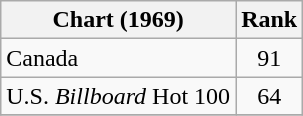<table class="wikitable sortable">
<tr>
<th>Chart (1969)</th>
<th>Rank</th>
</tr>
<tr>
<td>Canada</td>
<td style="text-align:center;">91</td>
</tr>
<tr>
<td>U.S. <em>Billboard</em> Hot 100</td>
<td style="text-align:center;">64</td>
</tr>
<tr>
</tr>
</table>
